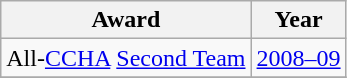<table class="wikitable">
<tr>
<th>Award</th>
<th>Year</th>
</tr>
<tr>
<td>All-<a href='#'>CCHA</a> <a href='#'>Second Team</a></td>
<td><a href='#'>2008–09</a></td>
</tr>
<tr>
</tr>
</table>
